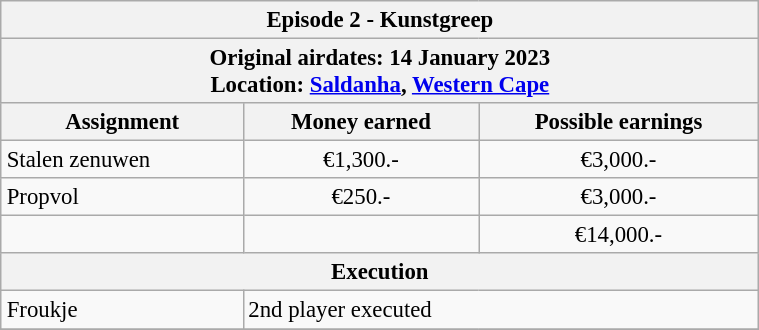<table class="wikitable" style="font-size: 95%; margin: 10px" align="right" width="40%">
<tr>
<th colspan=3>Episode 2 - Kunstgreep</th>
</tr>
<tr>
<th colspan=3>Original airdates: 14 January 2023<br>Location: <a href='#'>Saldanha</a>, <a href='#'>Western Cape</a></th>
</tr>
<tr>
<th>Assignment</th>
<th>Money earned</th>
<th>Possible earnings</th>
</tr>
<tr>
<td>Stalen zenuwen</td>
<td align="center">€1,300.-</td>
<td align="center">€3,000.-</td>
</tr>
<tr>
<td>Propvol</td>
<td align="center">€250.-</td>
<td align="center">€3,000.-</td>
</tr>
<tr>
<td><strong></strong></td>
<td align="center"><strong></strong></td>
<td align="center">€14,000.-</td>
</tr>
<tr>
<th colspan=3>Execution</th>
</tr>
<tr>
<td>Froukje</td>
<td colspan=2>2nd player executed</td>
</tr>
<tr>
</tr>
</table>
